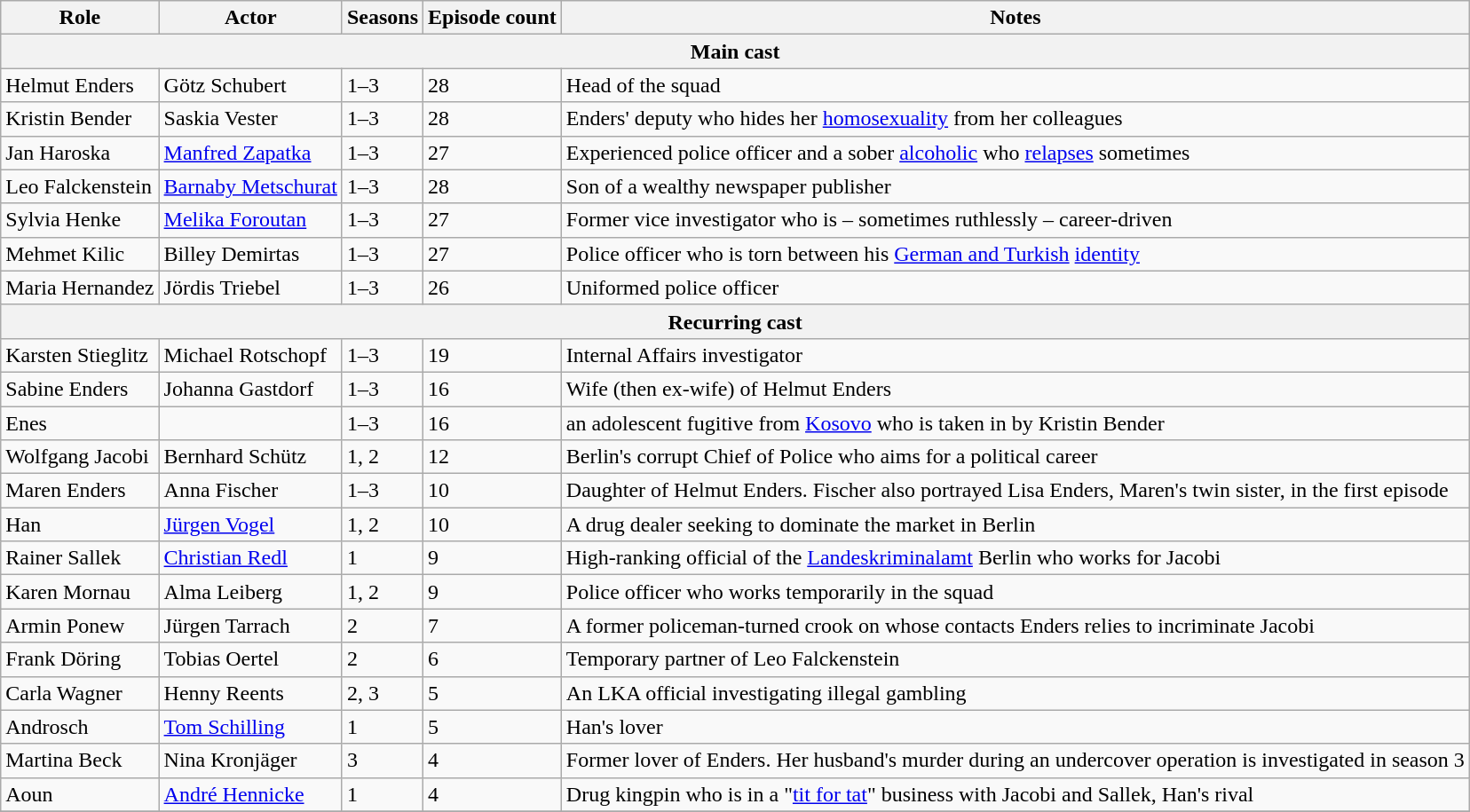<table class="wikitable">
<tr>
<th>Role</th>
<th>Actor</th>
<th>Seasons</th>
<th>Episode count</th>
<th>Notes</th>
</tr>
<tr>
<th colspan="5">Main cast</th>
</tr>
<tr>
<td>Helmut Enders</td>
<td>Götz Schubert</td>
<td>1–3</td>
<td>28</td>
<td>Head of the squad</td>
</tr>
<tr>
<td>Kristin Bender</td>
<td>Saskia Vester</td>
<td>1–3</td>
<td>28</td>
<td>Enders' deputy who hides her <a href='#'>homosexuality</a> from her colleagues</td>
</tr>
<tr>
<td>Jan Haroska</td>
<td><a href='#'>Manfred Zapatka</a></td>
<td>1–3</td>
<td>27</td>
<td>Experienced police officer and a sober <a href='#'>alcoholic</a> who <a href='#'>relapses</a> sometimes</td>
</tr>
<tr>
<td>Leo Falckenstein</td>
<td><a href='#'>Barnaby Metschurat</a></td>
<td>1–3</td>
<td>28</td>
<td>Son of a wealthy newspaper publisher</td>
</tr>
<tr>
<td>Sylvia Henke</td>
<td><a href='#'>Melika Foroutan</a></td>
<td>1–3</td>
<td>27</td>
<td>Former vice investigator who is – sometimes ruthlessly – career-driven</td>
</tr>
<tr>
<td>Mehmet Kilic</td>
<td>Billey Demirtas</td>
<td>1–3</td>
<td>27</td>
<td>Police officer who is torn between his <a href='#'>German and Turkish</a> <a href='#'>identity</a></td>
</tr>
<tr>
<td>Maria Hernandez</td>
<td>Jördis Triebel</td>
<td>1–3</td>
<td>26</td>
<td>Uniformed police officer</td>
</tr>
<tr>
<th colspan="5">Recurring cast</th>
</tr>
<tr>
<td>Karsten Stieglitz</td>
<td>Michael Rotschopf</td>
<td>1–3</td>
<td>19</td>
<td>Internal Affairs investigator</td>
</tr>
<tr>
<td>Sabine Enders</td>
<td>Johanna Gastdorf</td>
<td>1–3</td>
<td>16</td>
<td>Wife (then ex-wife) of Helmut Enders</td>
</tr>
<tr>
<td>Enes</td>
<td></td>
<td>1–3</td>
<td>16</td>
<td>an adolescent fugitive from <a href='#'>Kosovo</a> who is taken in by Kristin Bender</td>
</tr>
<tr>
<td>Wolfgang Jacobi</td>
<td>Bernhard Schütz</td>
<td>1, 2</td>
<td>12</td>
<td>Berlin's corrupt Chief of Police who aims for a political career</td>
</tr>
<tr>
<td>Maren Enders</td>
<td>Anna Fischer</td>
<td>1–3</td>
<td>10</td>
<td>Daughter of Helmut Enders. Fischer also portrayed Lisa Enders, Maren's twin sister, in the first episode</td>
</tr>
<tr>
<td>Han</td>
<td><a href='#'>Jürgen Vogel</a></td>
<td>1, 2</td>
<td>10</td>
<td>A drug dealer seeking to dominate the market in Berlin</td>
</tr>
<tr>
<td>Rainer Sallek</td>
<td><a href='#'>Christian Redl</a></td>
<td>1</td>
<td>9</td>
<td>High-ranking official of the <a href='#'>Landeskriminalamt</a> Berlin who works for Jacobi</td>
</tr>
<tr>
<td>Karen Mornau</td>
<td>Alma Leiberg</td>
<td>1, 2</td>
<td>9</td>
<td>Police officer who works temporarily in the squad</td>
</tr>
<tr>
<td>Armin Ponew</td>
<td>Jürgen Tarrach</td>
<td>2</td>
<td>7</td>
<td>A former policeman-turned crook on whose contacts Enders relies to incriminate Jacobi</td>
</tr>
<tr>
<td>Frank Döring</td>
<td>Tobias Oertel</td>
<td>2</td>
<td>6</td>
<td>Temporary partner of Leo Falckenstein</td>
</tr>
<tr>
<td>Carla Wagner</td>
<td>Henny Reents</td>
<td>2, 3</td>
<td>5</td>
<td>An LKA official investigating illegal gambling</td>
</tr>
<tr>
<td>Androsch</td>
<td><a href='#'>Tom Schilling</a></td>
<td>1</td>
<td>5</td>
<td>Han's lover</td>
</tr>
<tr>
<td>Martina Beck</td>
<td>Nina Kronjäger</td>
<td>3</td>
<td>4</td>
<td>Former lover of Enders. Her husband's murder during an undercover operation is investigated in season 3</td>
</tr>
<tr>
<td>Aoun</td>
<td><a href='#'>André Hennicke</a></td>
<td>1</td>
<td>4</td>
<td>Drug kingpin who is in a "<a href='#'>tit for tat</a>" business with Jacobi and Sallek, Han's rival</td>
</tr>
<tr>
</tr>
</table>
